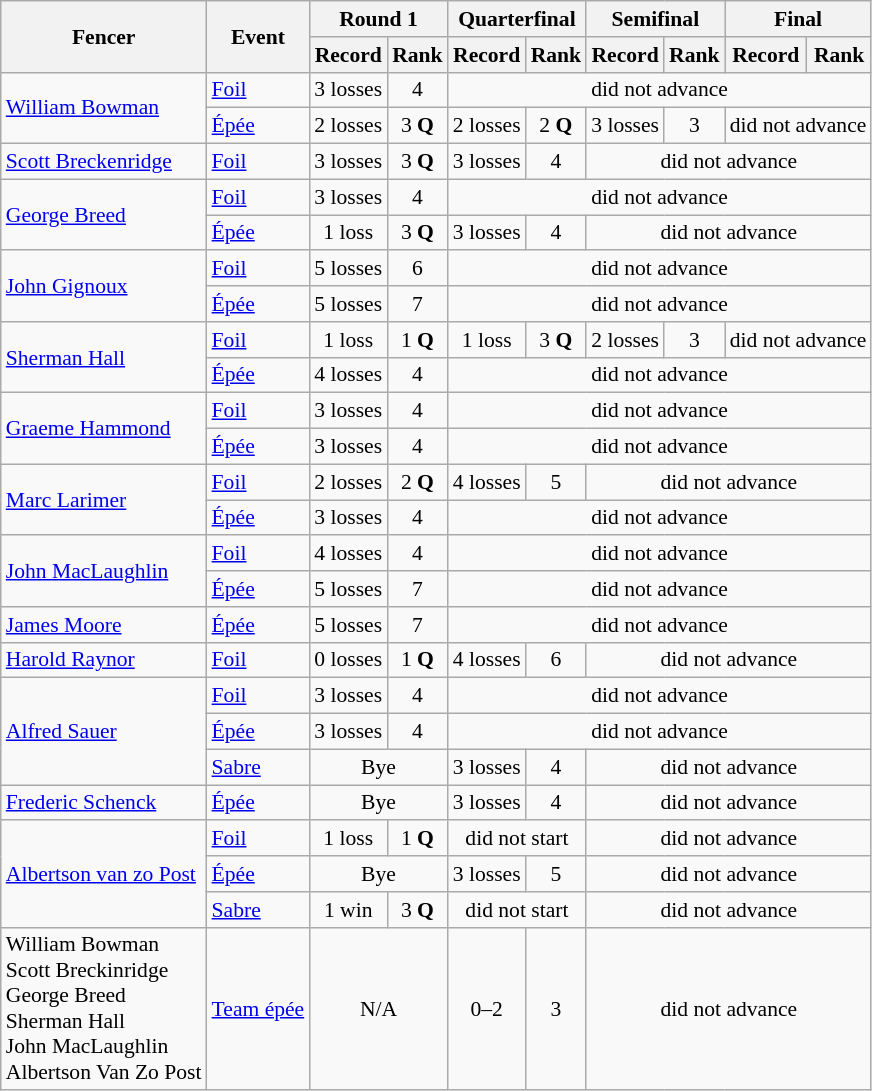<table class=wikitable style="font-size:90%">
<tr>
<th rowspan="2">Fencer</th>
<th rowspan="2">Event</th>
<th colspan="2">Round 1</th>
<th colspan="2">Quarterfinal</th>
<th colspan="2">Semifinal</th>
<th colspan="2">Final</th>
</tr>
<tr>
<th>Record</th>
<th>Rank</th>
<th>Record</th>
<th>Rank</th>
<th>Record</th>
<th>Rank</th>
<th>Record</th>
<th>Rank</th>
</tr>
<tr>
<td rowspan=2><a href='#'>William Bowman</a></td>
<td><a href='#'>Foil</a></td>
<td align=center>3 losses</td>
<td align=center>4</td>
<td align=center colspan=6>did not advance</td>
</tr>
<tr>
<td><a href='#'>Épée</a></td>
<td align=center>2 losses</td>
<td align=center>3 <strong>Q</strong></td>
<td align=center>2 losses</td>
<td align=center>2 <strong>Q</strong></td>
<td align=center>3 losses</td>
<td align=center>3</td>
<td align=center colspan=2>did not advance</td>
</tr>
<tr>
<td><a href='#'>Scott Breckenridge</a></td>
<td><a href='#'>Foil</a></td>
<td align=center>3 losses</td>
<td align=center>3 <strong>Q</strong></td>
<td align=center>3 losses</td>
<td align=center>4</td>
<td align=center colspan=4>did not advance</td>
</tr>
<tr>
<td rowspan=2><a href='#'>George Breed</a></td>
<td><a href='#'>Foil</a></td>
<td align=center>3 losses</td>
<td align=center>4</td>
<td align=center colspan=6>did not advance</td>
</tr>
<tr>
<td><a href='#'>Épée</a></td>
<td align=center>1 loss</td>
<td align=center>3 <strong>Q</strong></td>
<td align=center>3 losses</td>
<td align=center>4</td>
<td align=center colspan=4>did not advance</td>
</tr>
<tr>
<td rowspan=2><a href='#'>John Gignoux</a></td>
<td><a href='#'>Foil</a></td>
<td align=center>5 losses</td>
<td align=center>6</td>
<td align=center colspan=6>did not advance</td>
</tr>
<tr>
<td><a href='#'>Épée</a></td>
<td align=center>5 losses</td>
<td align=center>7</td>
<td align=center colspan=6>did not advance</td>
</tr>
<tr>
<td rowspan=2><a href='#'>Sherman Hall</a></td>
<td><a href='#'>Foil</a></td>
<td align=center>1 loss</td>
<td align=center>1 <strong>Q</strong></td>
<td align=center>1 loss</td>
<td align=center>3 <strong>Q</strong></td>
<td align=center>2 losses</td>
<td align=center>3</td>
<td align=center colspan=2>did not advance</td>
</tr>
<tr>
<td><a href='#'>Épée</a></td>
<td align=center>4 losses</td>
<td align=center>4</td>
<td align=center colspan=6>did not advance</td>
</tr>
<tr>
<td rowspan=2><a href='#'>Graeme Hammond</a></td>
<td><a href='#'>Foil</a></td>
<td align=center>3 losses</td>
<td align=center>4</td>
<td align=center colspan=6>did not advance</td>
</tr>
<tr>
<td><a href='#'>Épée</a></td>
<td align=center>3 losses</td>
<td align=center>4</td>
<td align=center colspan=6>did not advance</td>
</tr>
<tr>
<td rowspan=2><a href='#'>Marc Larimer</a></td>
<td><a href='#'>Foil</a></td>
<td align=center>2 losses</td>
<td align=center>2 <strong>Q</strong></td>
<td align=center>4 losses</td>
<td align=center>5</td>
<td align=center colspan=4>did not advance</td>
</tr>
<tr>
<td><a href='#'>Épée</a></td>
<td align=center>3 losses</td>
<td align=center>4</td>
<td align=center colspan=6>did not advance</td>
</tr>
<tr>
<td rowspan=2><a href='#'>John MacLaughlin</a></td>
<td><a href='#'>Foil</a></td>
<td align=center>4 losses</td>
<td align=center>4</td>
<td align=center colspan=6>did not advance</td>
</tr>
<tr>
<td><a href='#'>Épée</a></td>
<td align=center>5 losses</td>
<td align=center>7</td>
<td align=center colspan=6>did not advance</td>
</tr>
<tr>
<td><a href='#'>James Moore</a></td>
<td><a href='#'>Épée</a></td>
<td align=center>5 losses</td>
<td align=center>7</td>
<td align=center colspan=6>did not advance</td>
</tr>
<tr>
<td><a href='#'>Harold Raynor</a></td>
<td><a href='#'>Foil</a></td>
<td align=center>0 losses</td>
<td align=center>1 <strong>Q</strong></td>
<td align=center>4 losses</td>
<td align=center>6</td>
<td align=center colspan=4>did not advance</td>
</tr>
<tr>
<td rowspan=3><a href='#'>Alfred Sauer</a></td>
<td><a href='#'>Foil</a></td>
<td align=center>3 losses</td>
<td align=center>4</td>
<td align=center colspan=6>did not advance</td>
</tr>
<tr>
<td><a href='#'>Épée</a></td>
<td align=center>3 losses</td>
<td align=center>4</td>
<td align=center colspan=6>did not advance</td>
</tr>
<tr>
<td><a href='#'>Sabre</a></td>
<td align=center colspan=2>Bye</td>
<td align=center>3 losses</td>
<td align=center>4</td>
<td align=center colspan=4>did not advance</td>
</tr>
<tr>
<td><a href='#'>Frederic Schenck</a></td>
<td><a href='#'>Épée</a></td>
<td align=center colspan=2>Bye</td>
<td align=center>3 losses</td>
<td align=center>4</td>
<td align=center colspan=4>did not advance</td>
</tr>
<tr>
<td rowspan=3><a href='#'>Albertson van zo Post</a></td>
<td><a href='#'>Foil</a></td>
<td align=center>1 loss</td>
<td align=center>1 <strong>Q</strong></td>
<td align=center colspan=2>did not start</td>
<td align=center colspan=4>did not advance</td>
</tr>
<tr>
<td><a href='#'>Épée</a></td>
<td align=center colspan=2>Bye</td>
<td align=center>3 losses</td>
<td align=center>5</td>
<td align=center colspan=4>did not advance</td>
</tr>
<tr>
<td><a href='#'>Sabre</a></td>
<td align=center>1 win</td>
<td align=center>3 <strong>Q</strong></td>
<td align=center colspan=2>did not start</td>
<td align=center colspan=4>did not advance</td>
</tr>
<tr>
<td>William Bowman <br> Scott Breckinridge <br> George Breed <br> Sherman Hall <br> John MacLaughlin <br> Albertson Van Zo Post</td>
<td><a href='#'>Team épée</a></td>
<td align=center colspan=2>N/A</td>
<td align=center>0–2</td>
<td align=center>3</td>
<td align=center colspan=4>did not advance</td>
</tr>
</table>
